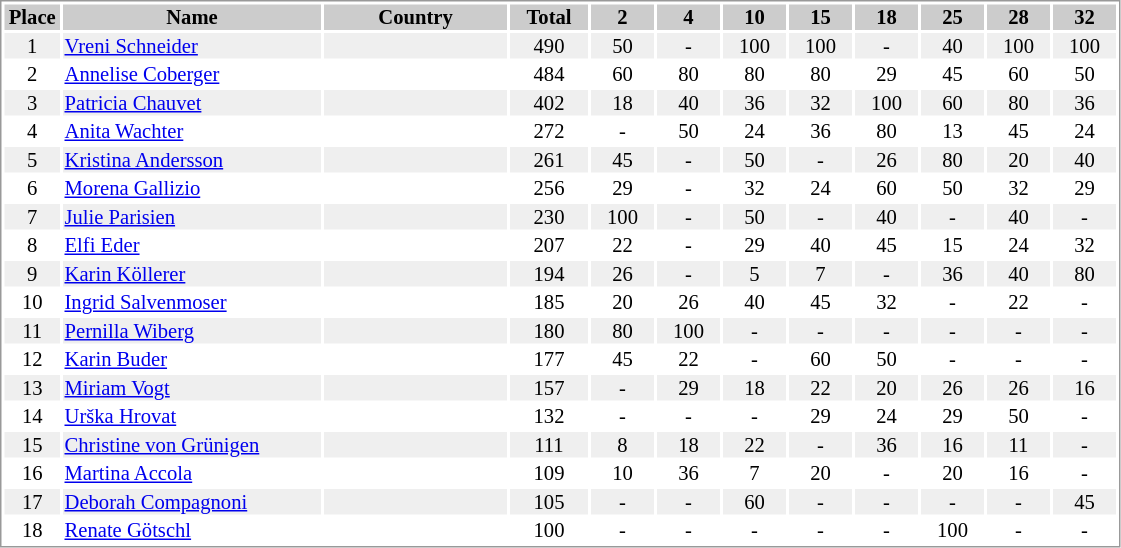<table border="0" style="border: 1px solid #999; background-color:#FFFFFF; text-align:center; font-size:86%; line-height:15px;">
<tr align="center" bgcolor="#CCCCCC">
<th width=35>Place</th>
<th width=170>Name</th>
<th width=120>Country</th>
<th width=50>Total</th>
<th width=40>2</th>
<th width=40>4</th>
<th width=40>10</th>
<th width=40>15</th>
<th width=40>18</th>
<th width=40>25</th>
<th width=40>28</th>
<th width=40>32</th>
</tr>
<tr bgcolor="#EFEFEF">
<td>1</td>
<td align="left"><a href='#'>Vreni Schneider</a></td>
<td align="left"></td>
<td>490</td>
<td>50</td>
<td>-</td>
<td>100</td>
<td>100</td>
<td>-</td>
<td>40</td>
<td>100</td>
<td>100</td>
</tr>
<tr>
<td>2</td>
<td align="left"><a href='#'>Annelise Coberger</a></td>
<td align="left"></td>
<td>484</td>
<td>60</td>
<td>80</td>
<td>80</td>
<td>80</td>
<td>29</td>
<td>45</td>
<td>60</td>
<td>50</td>
</tr>
<tr bgcolor="#EFEFEF">
<td>3</td>
<td align="left"><a href='#'>Patricia Chauvet</a></td>
<td align="left"></td>
<td>402</td>
<td>18</td>
<td>40</td>
<td>36</td>
<td>32</td>
<td>100</td>
<td>60</td>
<td>80</td>
<td>36</td>
</tr>
<tr>
<td>4</td>
<td align="left"><a href='#'>Anita Wachter</a></td>
<td align="left"></td>
<td>272</td>
<td>-</td>
<td>50</td>
<td>24</td>
<td>36</td>
<td>80</td>
<td>13</td>
<td>45</td>
<td>24</td>
</tr>
<tr bgcolor="#EFEFEF">
<td>5</td>
<td align="left"><a href='#'>Kristina Andersson</a></td>
<td align="left"></td>
<td>261</td>
<td>45</td>
<td>-</td>
<td>50</td>
<td>-</td>
<td>26</td>
<td>80</td>
<td>20</td>
<td>40</td>
</tr>
<tr>
<td>6</td>
<td align="left"><a href='#'>Morena Gallizio</a></td>
<td align="left"></td>
<td>256</td>
<td>29</td>
<td>-</td>
<td>32</td>
<td>24</td>
<td>60</td>
<td>50</td>
<td>32</td>
<td>29</td>
</tr>
<tr bgcolor="#EFEFEF">
<td>7</td>
<td align="left"><a href='#'>Julie Parisien</a></td>
<td align="left"></td>
<td>230</td>
<td>100</td>
<td>-</td>
<td>50</td>
<td>-</td>
<td>40</td>
<td>-</td>
<td>40</td>
<td>-</td>
</tr>
<tr>
<td>8</td>
<td align="left"><a href='#'>Elfi Eder</a></td>
<td align="left"></td>
<td>207</td>
<td>22</td>
<td>-</td>
<td>29</td>
<td>40</td>
<td>45</td>
<td>15</td>
<td>24</td>
<td>32</td>
</tr>
<tr bgcolor="#EFEFEF">
<td>9</td>
<td align="left"><a href='#'>Karin Köllerer</a></td>
<td align="left"></td>
<td>194</td>
<td>26</td>
<td>-</td>
<td>5</td>
<td>7</td>
<td>-</td>
<td>36</td>
<td>40</td>
<td>80</td>
</tr>
<tr>
<td>10</td>
<td align="left"><a href='#'>Ingrid Salvenmoser</a></td>
<td align="left"></td>
<td>185</td>
<td>20</td>
<td>26</td>
<td>40</td>
<td>45</td>
<td>32</td>
<td>-</td>
<td>22</td>
<td>-</td>
</tr>
<tr bgcolor="#EFEFEF">
<td>11</td>
<td align="left"><a href='#'>Pernilla Wiberg</a></td>
<td align="left"></td>
<td>180</td>
<td>80</td>
<td>100</td>
<td>-</td>
<td>-</td>
<td>-</td>
<td>-</td>
<td>-</td>
<td>-</td>
</tr>
<tr>
<td>12</td>
<td align="left"><a href='#'>Karin Buder</a></td>
<td align="left"></td>
<td>177</td>
<td>45</td>
<td>22</td>
<td>-</td>
<td>60</td>
<td>50</td>
<td>-</td>
<td>-</td>
<td>-</td>
</tr>
<tr bgcolor="#EFEFEF">
<td>13</td>
<td align="left"><a href='#'>Miriam Vogt</a></td>
<td align="left"></td>
<td>157</td>
<td>-</td>
<td>29</td>
<td>18</td>
<td>22</td>
<td>20</td>
<td>26</td>
<td>26</td>
<td>16</td>
</tr>
<tr>
<td>14</td>
<td align="left"><a href='#'>Urška Hrovat</a></td>
<td align="left"></td>
<td>132</td>
<td>-</td>
<td>-</td>
<td>-</td>
<td>29</td>
<td>24</td>
<td>29</td>
<td>50</td>
<td>-</td>
</tr>
<tr bgcolor="#EFEFEF">
<td>15</td>
<td align="left"><a href='#'>Christine von Grünigen</a></td>
<td align="left"></td>
<td>111</td>
<td>8</td>
<td>18</td>
<td>22</td>
<td>-</td>
<td>36</td>
<td>16</td>
<td>11</td>
<td>-</td>
</tr>
<tr>
<td>16</td>
<td align="left"><a href='#'>Martina Accola</a></td>
<td align="left"></td>
<td>109</td>
<td>10</td>
<td>36</td>
<td>7</td>
<td>20</td>
<td>-</td>
<td>20</td>
<td>16</td>
<td>-</td>
</tr>
<tr bgcolor="#EFEFEF">
<td>17</td>
<td align="left"><a href='#'>Deborah Compagnoni</a></td>
<td align="left"></td>
<td>105</td>
<td>-</td>
<td>-</td>
<td>60</td>
<td>-</td>
<td>-</td>
<td>-</td>
<td>-</td>
<td>45</td>
</tr>
<tr>
<td>18</td>
<td align="left"><a href='#'>Renate Götschl</a></td>
<td align="left"></td>
<td>100</td>
<td>-</td>
<td>-</td>
<td>-</td>
<td>-</td>
<td>-</td>
<td>100</td>
<td>-</td>
<td>-</td>
</tr>
</table>
